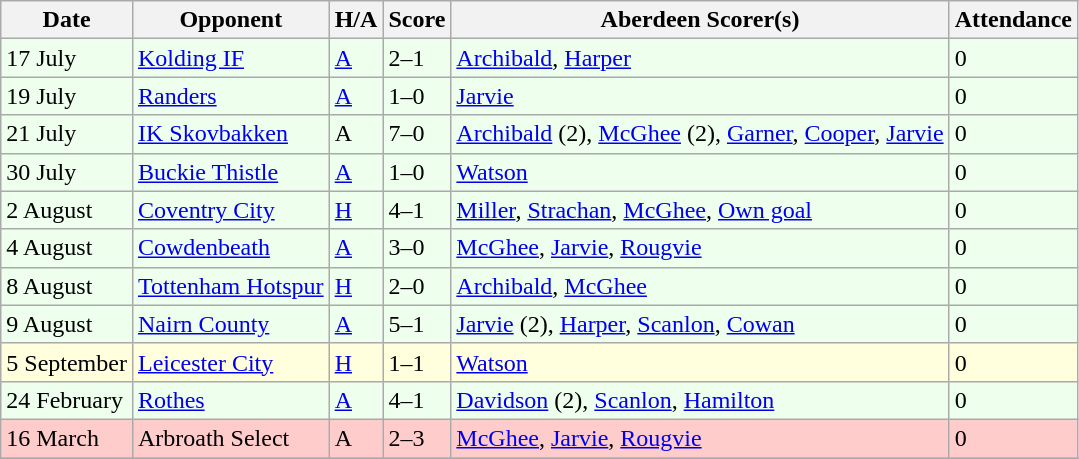<table class="wikitable" style="text-align:left">
<tr>
<th>Date</th>
<th>Opponent</th>
<th>H/A</th>
<th>Score</th>
<th>Aberdeen Scorer(s)</th>
<th>Attendance</th>
</tr>
<tr bgcolor=#EEFFEE>
<td align=left>17 July</td>
<td align=left> <a href='#'>Kolding IF</a></td>
<td><a href='#'>A</a></td>
<td>2–1</td>
<td><a href='#'>Archibald</a>, <a href='#'>Harper</a></td>
<td>0</td>
</tr>
<tr bgcolor=#EEFFEE>
<td align=left>19 July</td>
<td align=left> <a href='#'>Randers</a></td>
<td><a href='#'>A</a></td>
<td>1–0</td>
<td align=left><a href='#'>Jarvie</a></td>
<td>0</td>
</tr>
<tr bgcolor=#EEFFEE>
<td align=left>21 July</td>
<td align=left> <a href='#'>IK Skovbakken</a></td>
<td>A</td>
<td>7–0</td>
<td align=left><a href='#'>Archibald</a> (2), <a href='#'>McGhee</a> (2), <a href='#'>Garner</a>, <a href='#'>Cooper</a>, <a href='#'>Jarvie</a></td>
<td>0</td>
</tr>
<tr bgcolor=#EEFFEE>
<td align=left>30 July</td>
<td align=left><a href='#'>Buckie Thistle</a></td>
<td><a href='#'>A</a></td>
<td>1–0</td>
<td align=left><a href='#'>Watson</a></td>
<td>0</td>
</tr>
<tr bgcolor=EEFFEE>
<td align=left>2 August</td>
<td align=left> <a href='#'>Coventry City</a></td>
<td><a href='#'>H</a></td>
<td>4–1</td>
<td align=left><a href='#'>Miller</a>, <a href='#'>Strachan</a>, <a href='#'>McGhee</a>, <a href='#'>Own goal</a></td>
<td>0</td>
</tr>
<tr bgcolor=#EEFFEE>
<td align=left>4 August</td>
<td align=left><a href='#'>Cowdenbeath</a></td>
<td><a href='#'>A</a></td>
<td>3–0</td>
<td align=left><a href='#'>McGhee</a>, <a href='#'>Jarvie</a>, <a href='#'>Rougvie</a></td>
<td>0</td>
</tr>
<tr bgcolor=#EEFFEE>
<td align=left>8 August</td>
<td align=left> <a href='#'>Tottenham Hotspur</a></td>
<td><a href='#'>H</a></td>
<td>2–0</td>
<td align=left><a href='#'>Archibald</a>, <a href='#'>McGhee</a></td>
<td>0</td>
</tr>
<tr bgcolor=#EEFFEE>
<td align=left>9 August</td>
<td align=left><a href='#'>Nairn County</a></td>
<td><a href='#'>A</a></td>
<td>5–1</td>
<td align=left><a href='#'>Jarvie</a> (2), <a href='#'>Harper</a>, <a href='#'>Scanlon</a>, <a href='#'>Cowan</a></td>
<td>0</td>
</tr>
<tr bgcolor=#FFFFDD>
<td align=left>5 September</td>
<td align=left> <a href='#'>Leicester City</a></td>
<td><a href='#'>H</a></td>
<td>1–1</td>
<td align=left><a href='#'>Watson</a></td>
<td>0</td>
</tr>
<tr bgcolor=#EEFFEE>
<td align=left>24 February</td>
<td align=left><a href='#'>Rothes</a></td>
<td><a href='#'>A</a></td>
<td>4–1</td>
<td align=left><a href='#'>Davidson</a> (2), <a href='#'>Scanlon</a>, <a href='#'>Hamilton</a></td>
<td>0</td>
</tr>
<tr bgcolor=#FFCCCC>
<td align=left>16 March</td>
<td align=left>Arbroath Select</td>
<td>A</td>
<td>2–3</td>
<td align=left><a href='#'>McGhee</a>, <a href='#'>Jarvie</a>, <a href='#'>Rougvie</a></td>
<td>0</td>
</tr>
<tr>
</tr>
</table>
